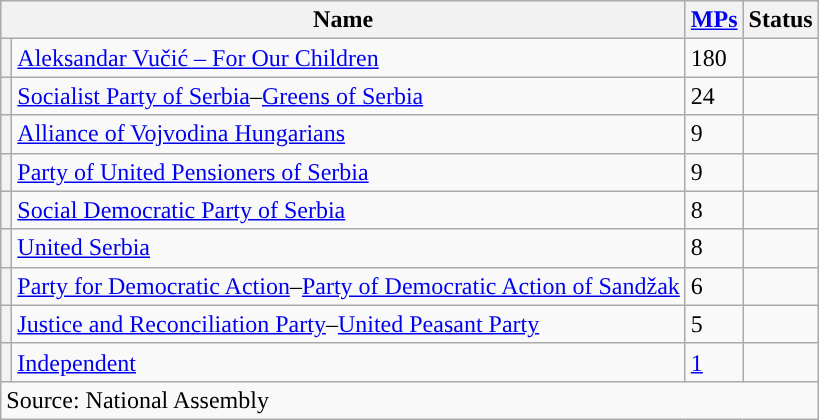<table class="wikitable sortable">
<tr>
<th colspan="2">Name</th>
<th><a href='#'>MPs</a></th>
<th>Status</th>
</tr>
<tr>
<th style="background:"></th>
<td><a href='#'>Aleksandar Vučić – For Our Children</a></td>
<td>180</td>
<td></td>
</tr>
<tr>
<th style="background:"></th>
<td><a href='#'>Socialist Party of Serbia</a>–<a href='#'>Greens of Serbia</a></td>
<td>24</td>
<td></td>
</tr>
<tr>
<th style="background:"></th>
<td><a href='#'>Alliance of Vojvodina Hungarians</a></td>
<td>9</td>
<td></td>
</tr>
<tr>
<th style="background:"></th>
<td><a href='#'>Party of United Pensioners of Serbia</a></td>
<td>9</td>
<td></td>
</tr>
<tr>
<th style="background:"></th>
<td><a href='#'>Social Democratic Party of Serbia</a></td>
<td>8</td>
<td></td>
</tr>
<tr>
<th style="background:"></th>
<td><a href='#'>United Serbia</a></td>
<td>8</td>
<td></td>
</tr>
<tr>
<th style="background:"></th>
<td><a href='#'>Party for Democratic Action</a>–<a href='#'>Party of Democratic Action of Sandžak</a></td>
<td>6</td>
<td></td>
</tr>
<tr>
<th style="background:"></th>
<td><a href='#'>Justice and Reconciliation Party</a>–<a href='#'>United Peasant Party</a></td>
<td>5</td>
<td></td>
</tr>
<tr>
<th style="background:"></th>
<td><a href='#'>Independent</a></td>
<td><a href='#'>1</a></td>
<td></td>
</tr>
<tr>
<td colspan="4">Source: National Assembly</td>
</tr>
</table>
